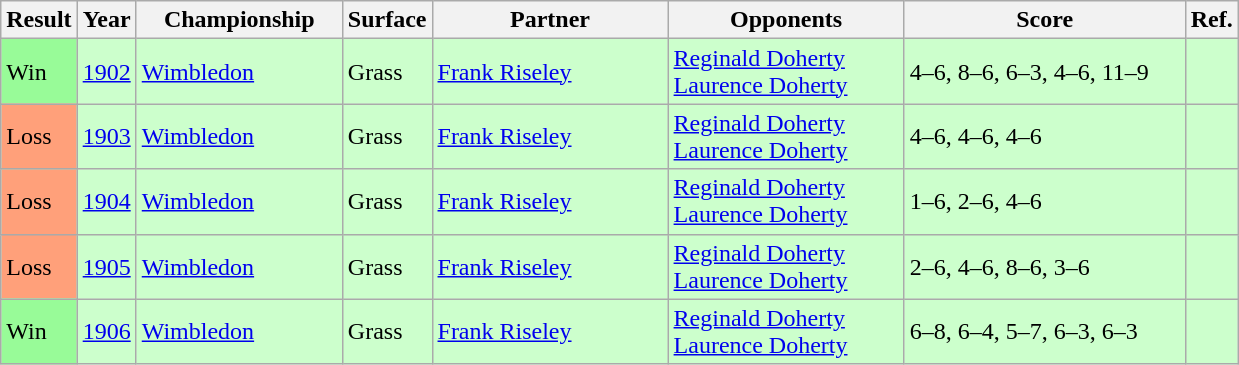<table class="sortable wikitable">
<tr>
<th style="width:40px">Result</th>
<th style="width:30px">Year</th>
<th style="width:130px">Championship</th>
<th style="width:50px">Surface</th>
<th style="width:150px">Partner</th>
<th style="width:150px">Opponents</th>
<th style="width:180px" class="unsortable">Score</th>
<th style="width:15px" class="unsortable">Ref.</th>
</tr>
<tr style="background:#ccffcc;">
<td style="background:#98fb98;">Win</td>
<td><a href='#'>1902</a></td>
<td><a href='#'>Wimbledon</a></td>
<td>Grass</td>
<td> <a href='#'>Frank Riseley</a></td>
<td> <a href='#'>Reginald Doherty</a><br> <a href='#'>Laurence Doherty</a></td>
<td>4–6, 8–6, 6–3, 4–6, 11–9</td>
<td></td>
</tr>
<tr style="background:#ccffcc;">
<td style="background:#ffa07a;">Loss</td>
<td><a href='#'>1903</a></td>
<td><a href='#'>Wimbledon</a></td>
<td>Grass</td>
<td> <a href='#'>Frank Riseley</a></td>
<td> <a href='#'>Reginald Doherty</a><br> <a href='#'>Laurence Doherty</a></td>
<td>4–6, 4–6, 4–6</td>
<td></td>
</tr>
<tr style="background:#ccffcc;">
<td style="background:#ffa07a;">Loss</td>
<td><a href='#'>1904</a></td>
<td><a href='#'>Wimbledon</a></td>
<td>Grass</td>
<td> <a href='#'>Frank Riseley</a></td>
<td> <a href='#'>Reginald Doherty</a><br> <a href='#'>Laurence Doherty</a></td>
<td>1–6, 2–6, 4–6</td>
<td></td>
</tr>
<tr style="background:#ccffcc;">
<td style="background:#ffa07a;">Loss</td>
<td><a href='#'>1905</a></td>
<td><a href='#'>Wimbledon</a></td>
<td>Grass</td>
<td> <a href='#'>Frank Riseley</a></td>
<td> <a href='#'>Reginald Doherty</a><br> <a href='#'>Laurence Doherty</a></td>
<td>2–6, 4–6, 8–6, 3–6</td>
<td></td>
</tr>
<tr style="background:#ccffcc;">
<td style="background:#98fb98;">Win</td>
<td><a href='#'>1906</a></td>
<td><a href='#'>Wimbledon</a></td>
<td>Grass</td>
<td> <a href='#'>Frank Riseley</a></td>
<td> <a href='#'>Reginald Doherty</a><br> <a href='#'>Laurence Doherty</a></td>
<td>6–8, 6–4, 5–7, 6–3, 6–3</td>
<td></td>
</tr>
</table>
